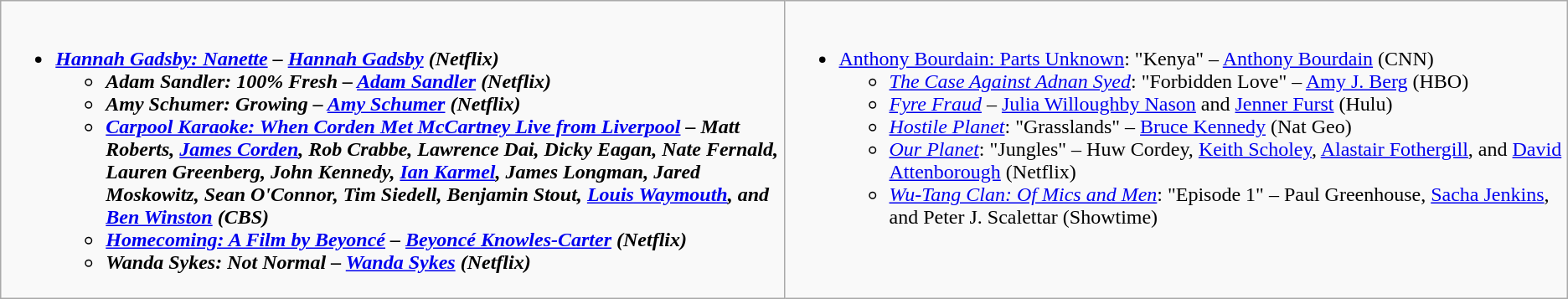<table class="wikitable">
<tr>
<td style="vertical-align:top;" width="50%"><br><ul><li><strong><em><a href='#'>Hannah Gadsby: Nanette</a><em> – <a href='#'>Hannah Gadsby</a> (Netflix)<strong><ul><li></em>Adam Sandler: 100% Fresh<em> – <a href='#'>Adam Sandler</a> (Netflix)</li><li></em>Amy Schumer: Growing<em> – <a href='#'>Amy Schumer</a> (Netflix)</li><li></em><a href='#'>Carpool Karaoke: When Corden Met McCartney Live from Liverpool</a><em> – Matt Roberts, <a href='#'>James Corden</a>, Rob Crabbe, Lawrence Dai, Dicky Eagan, Nate Fernald, Lauren Greenberg, John Kennedy, <a href='#'>Ian Karmel</a>, James Longman, Jared Moskowitz, Sean O'Connor, Tim Siedell, Benjamin Stout, <a href='#'>Louis Waymouth</a>, and <a href='#'>Ben Winston</a> (CBS)</li><li></em><a href='#'>Homecoming: A Film by Beyoncé</a><em> – <a href='#'>Beyoncé Knowles-Carter</a> (Netflix)</li><li></em>Wanda Sykes: Not Normal<em> – <a href='#'>Wanda Sykes</a> (Netflix)</li></ul></li></ul></td>
<td style="vertical-align:top;" width="50%"><br><ul><li></em></strong><a href='#'>Anthony Bourdain: Parts Unknown</a></em>: "Kenya" – <a href='#'>Anthony Bourdain</a> (CNN)</strong><ul><li><em><a href='#'>The Case Against Adnan Syed</a></em>: "Forbidden Love" – <a href='#'>Amy J. Berg</a> (HBO)</li><li><em><a href='#'>Fyre Fraud</a></em> – <a href='#'>Julia Willoughby Nason</a> and <a href='#'>Jenner Furst</a> (Hulu)</li><li><em><a href='#'>Hostile Planet</a></em>: "Grasslands" – <a href='#'>Bruce Kennedy</a> (Nat Geo)</li><li><em><a href='#'>Our Planet</a></em>: "Jungles" – Huw Cordey, <a href='#'>Keith Scholey</a>, <a href='#'>Alastair Fothergill</a>, and <a href='#'>David Attenborough</a> (Netflix)</li><li><em><a href='#'>Wu-Tang Clan: Of Mics and Men</a></em>: "Episode 1" – Paul Greenhouse, <a href='#'>Sacha Jenkins</a>, and Peter J. Scalettar (Showtime)</li></ul></li></ul></td>
</tr>
</table>
